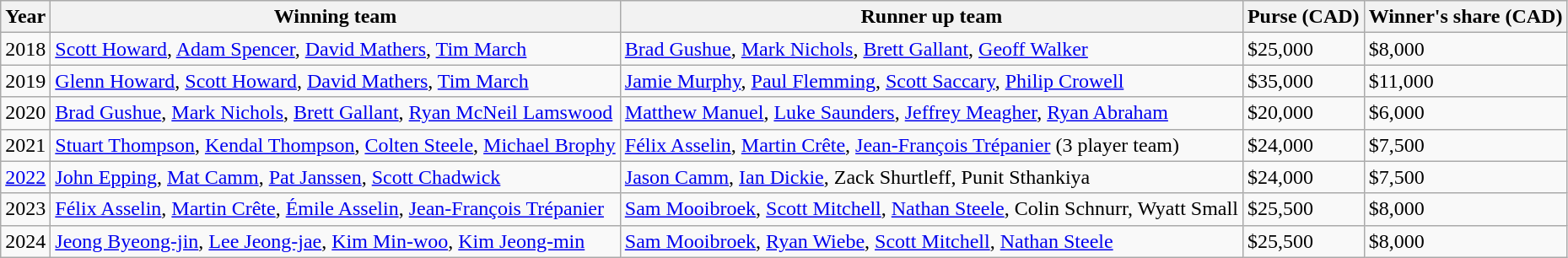<table class="wikitable">
<tr>
<th scope="col">Year</th>
<th scope="col">Winning team</th>
<th scope="col">Runner up team</th>
<th scope="col">Purse (CAD)</th>
<th scope="col">Winner's share (CAD)</th>
</tr>
<tr>
<td>2018</td>
<td> <a href='#'>Scott Howard</a>, <a href='#'>Adam Spencer</a>, <a href='#'>David Mathers</a>, <a href='#'>Tim March</a></td>
<td> <a href='#'>Brad Gushue</a>, <a href='#'>Mark Nichols</a>, <a href='#'>Brett Gallant</a>, <a href='#'>Geoff Walker</a></td>
<td>$25,000</td>
<td>$8,000</td>
</tr>
<tr>
<td>2019</td>
<td> <a href='#'>Glenn Howard</a>, <a href='#'>Scott Howard</a>, <a href='#'>David Mathers</a>, <a href='#'>Tim March</a></td>
<td> <a href='#'>Jamie Murphy</a>, <a href='#'>Paul Flemming</a>, <a href='#'>Scott Saccary</a>, <a href='#'>Philip Crowell</a></td>
<td>$35,000</td>
<td>$11,000</td>
</tr>
<tr>
<td>2020</td>
<td> <a href='#'>Brad Gushue</a>, <a href='#'>Mark Nichols</a>, <a href='#'>Brett Gallant</a>, <a href='#'>Ryan McNeil Lamswood</a></td>
<td> <a href='#'>Matthew Manuel</a>, <a href='#'>Luke Saunders</a>, <a href='#'>Jeffrey Meagher</a>, <a href='#'>Ryan Abraham</a></td>
<td>$20,000</td>
<td>$6,000</td>
</tr>
<tr>
<td>2021</td>
<td> <a href='#'>Stuart Thompson</a>, <a href='#'>Kendal Thompson</a>, <a href='#'>Colten Steele</a>, <a href='#'>Michael Brophy</a></td>
<td> <a href='#'>Félix Asselin</a>, <a href='#'>Martin Crête</a>, <a href='#'>Jean-François Trépanier</a> (3 player team)</td>
<td>$24,000</td>
<td>$7,500</td>
</tr>
<tr>
<td><a href='#'>2022</a></td>
<td> <a href='#'>John Epping</a>, <a href='#'>Mat Camm</a>, <a href='#'>Pat Janssen</a>, <a href='#'>Scott Chadwick</a></td>
<td> <a href='#'>Jason Camm</a>, <a href='#'>Ian Dickie</a>, Zack Shurtleff, Punit Sthankiya</td>
<td>$24,000</td>
<td>$7,500</td>
</tr>
<tr>
<td>2023</td>
<td> <a href='#'>Félix Asselin</a>, <a href='#'>Martin Crête</a>, <a href='#'>Émile Asselin</a>, <a href='#'>Jean-François Trépanier</a></td>
<td> <a href='#'>Sam Mooibroek</a>, <a href='#'>Scott Mitchell</a>, <a href='#'>Nathan Steele</a>, Colin Schnurr, Wyatt Small</td>
<td>$25,500</td>
<td>$8,000</td>
</tr>
<tr>
<td>2024</td>
<td> <a href='#'>Jeong Byeong-jin</a>, <a href='#'>Lee Jeong-jae</a>, <a href='#'>Kim Min-woo</a>, <a href='#'>Kim Jeong-min</a></td>
<td> <a href='#'>Sam Mooibroek</a>, <a href='#'>Ryan Wiebe</a>, <a href='#'>Scott Mitchell</a>, <a href='#'>Nathan Steele</a></td>
<td>$25,500</td>
<td>$8,000</td>
</tr>
</table>
